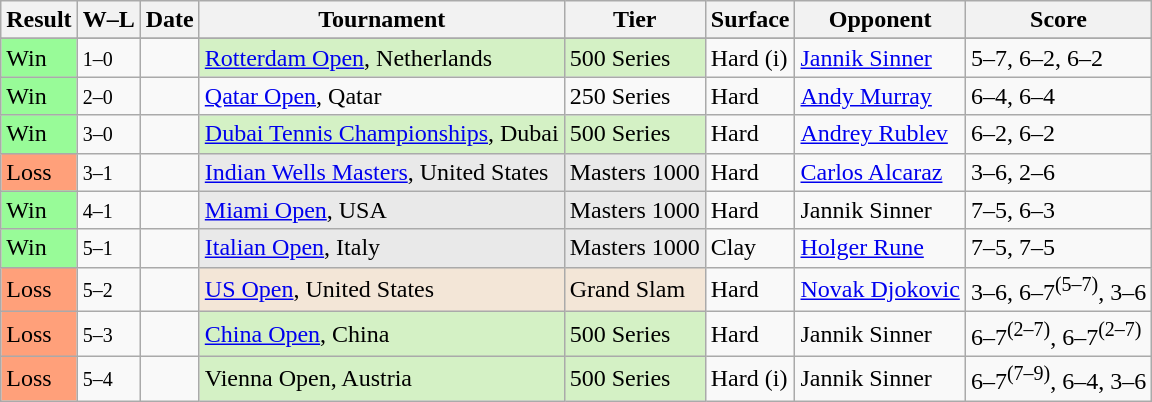<table class="sortable wikitable">
<tr>
<th>Result</th>
<th class="unsortable">W–L</th>
<th>Date</th>
<th>Tournament</th>
<th>Tier</th>
<th>Surface</th>
<th>Opponent</th>
<th class="unsortable">Score</th>
</tr>
<tr>
</tr>
<tr>
<td style="background:#98fb98;">Win</td>
<td><small>1–0</small></td>
<td><a href='#'></a></td>
<td bgcolor=d4f1c5><a href='#'>Rotterdam Open</a>, Netherlands</td>
<td bgcolor=d4f1c5>500 Series</td>
<td>Hard (i)</td>
<td> <a href='#'>Jannik Sinner</a></td>
<td>5–7, 6–2, 6–2</td>
</tr>
<tr>
<td style="background:#98fb98;">Win</td>
<td><small>2–0</small></td>
<td><a href='#'></a></td>
<td><a href='#'>Qatar Open</a>, Qatar</td>
<td>250 Series</td>
<td>Hard</td>
<td> <a href='#'>Andy Murray</a></td>
<td>6–4, 6–4</td>
</tr>
<tr>
<td style="background:#98fb98;">Win</td>
<td><small>3–0</small></td>
<td><a href='#'></a></td>
<td bgcolor=d4f1c5><a href='#'>Dubai Tennis Championships</a>, Dubai</td>
<td bgcolor=d4f1c5>500 Series</td>
<td>Hard</td>
<td> <a href='#'>Andrey Rublev</a></td>
<td>6–2, 6–2</td>
</tr>
<tr>
<td bgcolor=FFA07A>Loss</td>
<td><small>3–1</small></td>
<td><a href='#'></a></td>
<td style="background:#E9E9E9;"><a href='#'>Indian Wells Masters</a>, United States</td>
<td style="background:#E9E9E9;">Masters 1000</td>
<td>Hard</td>
<td> <a href='#'>Carlos Alcaraz</a></td>
<td>3–6, 2–6</td>
</tr>
<tr>
<td style="background:#98fb98;">Win</td>
<td><small>4–1</small></td>
<td><a href='#'></a></td>
<td style="background:#e9e9e9;"><a href='#'>Miami Open</a>, USA</td>
<td style="background:#e9e9e9;">Masters 1000</td>
<td>Hard</td>
<td> Jannik Sinner</td>
<td>7–5, 6–3</td>
</tr>
<tr>
<td style="background:#98fb98;">Win</td>
<td><small>5–1</small></td>
<td><a href='#'></a></td>
<td style="background:#E9E9E9;"><a href='#'>Italian Open</a>, Italy</td>
<td style="background:#E9E9E9;">Masters 1000</td>
<td>Clay</td>
<td> <a href='#'>Holger Rune</a></td>
<td>7–5, 7–5</td>
</tr>
<tr>
<td bgcolor=FFA07A>Loss</td>
<td><small>5–2</small></td>
<td><a href='#'></a></td>
<td bgcolor=f3e6d7><a href='#'>US Open</a>, United States</td>
<td bgcolor=f3e6d7>Grand Slam</td>
<td>Hard</td>
<td> <a href='#'>Novak Djokovic</a></td>
<td>3–6, 6–7<sup>(5–7)</sup>, 3–6</td>
</tr>
<tr>
<td bgcolor=FFA07A>Loss</td>
<td><small>5–3</small></td>
<td><a href='#'></a></td>
<td bgcolor=D4F1C5><a href='#'>China Open</a>, China</td>
<td bgcolor=D4F1C5>500 Series</td>
<td>Hard</td>
<td> Jannik Sinner</td>
<td>6–7<sup>(2–7)</sup>, 6–7<sup>(2–7)</sup></td>
</tr>
<tr>
<td bgcolor=FFA07A>Loss</td>
<td><small>5–4</small></td>
<td><a href='#'></a></td>
<td bgcolor=D4F1C5>Vienna Open, Austria</td>
<td bgcolor=D4F1C5>500 Series</td>
<td>Hard (i)</td>
<td> Jannik Sinner</td>
<td>6–7<sup>(7–9)</sup>, 6–4, 3–6</td>
</tr>
</table>
